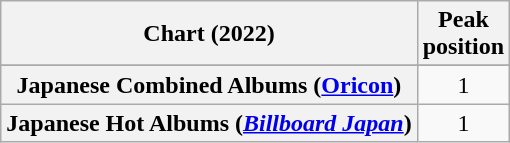<table class="wikitable sortable plainrowheaders" style="text-align:center">
<tr>
<th scope="col">Chart (2022)</th>
<th scope="col">Peak<br>position</th>
</tr>
<tr>
</tr>
<tr>
<th scope="row">Japanese Combined Albums (<a href='#'>Oricon</a>)</th>
<td>1</td>
</tr>
<tr>
<th scope="row">Japanese Hot Albums (<em><a href='#'>Billboard Japan</a></em>)</th>
<td>1</td>
</tr>
</table>
